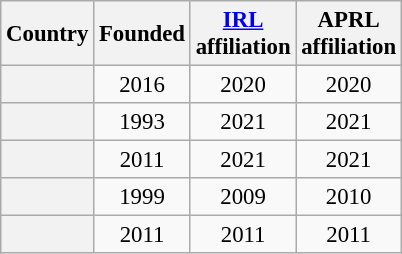<table class="wikitable sortable plainrowheaders" style="text-align:center; font-size:95%">
<tr>
<th>Country</th>
<th>Founded</th>
<th><a href='#'>IRL</a><br>affiliation</th>
<th>APRL<br>affiliation</th>
</tr>
<tr>
<th scope=row></th>
<td>2016</td>
<td>2020</td>
<td>2020</td>
</tr>
<tr>
<th scope=row></th>
<td>1993</td>
<td>2021</td>
<td>2021</td>
</tr>
<tr>
<th scope=row></th>
<td>2011</td>
<td>2021</td>
<td>2021</td>
</tr>
<tr>
<th scope=row></th>
<td>1999</td>
<td>2009</td>
<td>2010</td>
</tr>
<tr>
<th scope=row></th>
<td>2011</td>
<td>2011</td>
<td>2011</td>
</tr>
</table>
